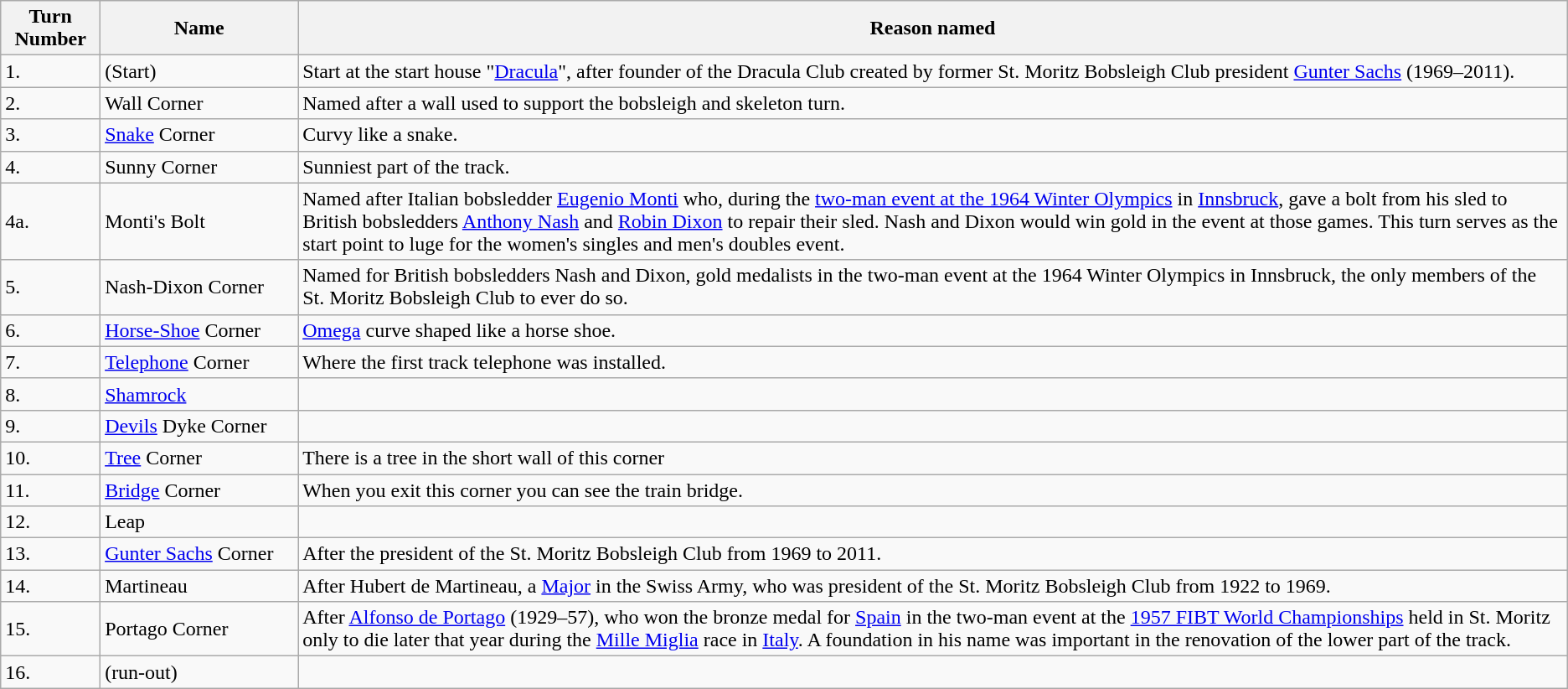<table class="wikitable">
<tr>
<th>Turn Number</th>
<th style="width:150px;">Name</th>
<th>Reason named</th>
</tr>
<tr>
<td>1.</td>
<td>(Start)</td>
<td>Start at the start house "<a href='#'>Dracula</a>", after founder of the Dracula Club created by former St. Moritz Bobsleigh Club president <a href='#'>Gunter Sachs</a> (1969–2011).</td>
</tr>
<tr>
<td>2.</td>
<td>Wall Corner</td>
<td>Named after a wall used to support the bobsleigh and skeleton turn.</td>
</tr>
<tr>
<td>3.</td>
<td><a href='#'>Snake</a> Corner</td>
<td>Curvy like a snake.</td>
</tr>
<tr>
<td>4.</td>
<td>Sunny Corner</td>
<td>Sunniest part of the track.</td>
</tr>
<tr>
<td>4a.</td>
<td>Monti's Bolt</td>
<td>Named after Italian bobsledder <a href='#'>Eugenio Monti</a> who, during the <a href='#'>two-man event at the 1964 Winter Olympics</a> in <a href='#'>Innsbruck</a>, gave a bolt from his sled to British bobsledders <a href='#'>Anthony Nash</a> and <a href='#'>Robin Dixon</a> to repair their sled. Nash and Dixon would win gold in the event at those games. This turn serves as the start point to luge for the women's singles and men's doubles event.</td>
</tr>
<tr>
<td>5.</td>
<td>Nash-Dixon Corner</td>
<td>Named for British bobsledders Nash and Dixon, gold medalists in the two-man event at the 1964 Winter Olympics in Innsbruck, the only members of the St. Moritz Bobsleigh Club to ever do so.</td>
</tr>
<tr>
<td>6.</td>
<td><a href='#'>Horse-Shoe</a> Corner</td>
<td><a href='#'>Omega</a> curve shaped like a horse shoe.</td>
</tr>
<tr>
<td>7.</td>
<td><a href='#'>Telephone</a> Corner</td>
<td>Where the first track telephone was installed.</td>
</tr>
<tr>
<td>8.</td>
<td><a href='#'>Shamrock</a></td>
<td></td>
</tr>
<tr>
<td>9.</td>
<td><a href='#'>Devils</a> Dyke Corner</td>
<td></td>
</tr>
<tr>
<td>10.</td>
<td><a href='#'>Tree</a> Corner</td>
<td>There is a tree in the short wall of this corner</td>
</tr>
<tr>
<td>11.</td>
<td><a href='#'>Bridge</a> Corner</td>
<td>When you exit this corner you can see the train bridge.</td>
</tr>
<tr>
<td>12.</td>
<td>Leap</td>
<td></td>
</tr>
<tr>
<td>13.</td>
<td><a href='#'>Gunter Sachs</a> Corner</td>
<td>After the president of the St. Moritz Bobsleigh Club from 1969 to 2011.</td>
</tr>
<tr>
<td>14.</td>
<td>Martineau</td>
<td>After Hubert de Martineau, a <a href='#'>Major</a> in the Swiss Army, who was president of the St. Moritz Bobsleigh Club from 1922 to 1969.</td>
</tr>
<tr>
<td>15.</td>
<td>Portago Corner</td>
<td>After <a href='#'>Alfonso de Portago</a> (1929–57), who won the bronze medal for <a href='#'>Spain</a> in the two-man event at the <a href='#'>1957 FIBT World Championships</a> held in St. Moritz only to die later that year during the <a href='#'>Mille Miglia</a> race in <a href='#'>Italy</a>. A foundation in his name was important in the renovation of the lower part of the track.</td>
</tr>
<tr>
<td>16.</td>
<td>(run-out)</td>
<td></td>
</tr>
</table>
